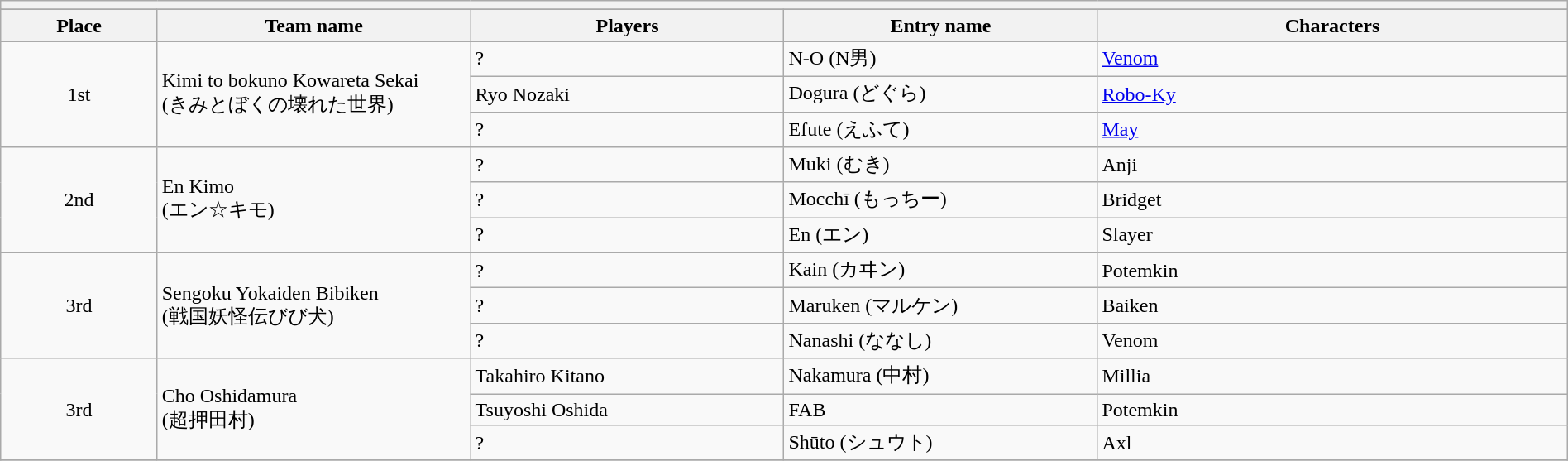<table class="wikitable" width=100%>
<tr>
<th colspan=5></th>
</tr>
<tr bgcolor="#dddddd">
</tr>
<tr>
<th width=10%>Place</th>
<th width=20%>Team name</th>
<th width=20%>Players</th>
<th width=20%>Entry name</th>
<th width=30%>Characters</th>
</tr>
<tr>
<td align=center rowspan="3">1st</td>
<td rowspan="3">Kimi to bokuno Kowareta Sekai<br>(きみとぼくの壊れた世界)</td>
<td>?</td>
<td>N-O (N男)</td>
<td><a href='#'>Venom</a></td>
</tr>
<tr>
<td>Ryo Nozaki</td>
<td>Dogura (どぐら)</td>
<td><a href='#'>Robo-Ky</a></td>
</tr>
<tr>
<td>?</td>
<td>Efute (えふて)</td>
<td><a href='#'>May</a></td>
</tr>
<tr>
<td align=center rowspan="3">2nd</td>
<td rowspan="3">En Kimo<br>(エン☆キモ)</td>
<td>?</td>
<td>Muki (むき)</td>
<td>Anji</td>
</tr>
<tr>
<td>?</td>
<td>Mocchī (もっちー)</td>
<td>Bridget</td>
</tr>
<tr>
<td>?</td>
<td>En (エン)</td>
<td>Slayer</td>
</tr>
<tr>
<td align=center rowspan="3">3rd</td>
<td rowspan="3">Sengoku Yokaiden Bibiken<br>(戦国妖怪伝びび犬)</td>
<td>?</td>
<td>Kain (カヰン)</td>
<td>Potemkin</td>
</tr>
<tr>
<td>?</td>
<td>Maruken (マルケン)</td>
<td>Baiken</td>
</tr>
<tr>
<td>?</td>
<td>Nanashi (ななし)</td>
<td>Venom</td>
</tr>
<tr>
<td align=center rowspan="3">3rd</td>
<td rowspan="3">Cho Oshidamura<br>(超押田村)</td>
<td>Takahiro Kitano</td>
<td>Nakamura (中村)</td>
<td>Millia</td>
</tr>
<tr>
<td>Tsuyoshi Oshida</td>
<td>FAB</td>
<td>Potemkin</td>
</tr>
<tr>
<td>?</td>
<td>Shūto (シュウト)</td>
<td>Axl</td>
</tr>
<tr>
</tr>
</table>
